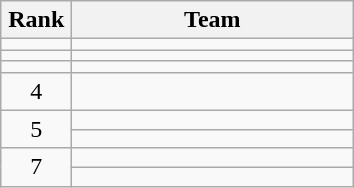<table class="wikitable" style="text-align: center;">
<tr>
<th width=40>Rank</th>
<th width=180>Team</th>
</tr>
<tr align=center>
<td></td>
<td style="text-align:left;"></td>
</tr>
<tr align=center>
<td></td>
<td style="text-align:left;"></td>
</tr>
<tr align=center>
<td></td>
<td style="text-align:left;"></td>
</tr>
<tr align=center>
<td>4</td>
<td style="text-align:left;"></td>
</tr>
<tr align=center>
<td rowspan=2>5</td>
<td style="text-align:left;"></td>
</tr>
<tr align=center>
<td style="text-align:left;"></td>
</tr>
<tr align=center>
<td rowspan=2>7</td>
<td style="text-align:left;"></td>
</tr>
<tr align=center>
<td style="text-align:left;"></td>
</tr>
</table>
